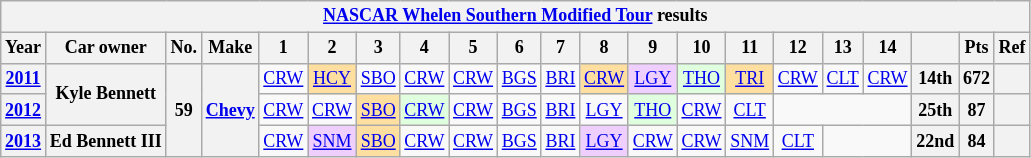<table class="wikitable" style="text-align:center; font-size:75%">
<tr>
<th colspan=21><a href='#'>NASCAR Whelen Southern Modified Tour</a> results</th>
</tr>
<tr>
<th>Year</th>
<th>Car owner</th>
<th>No.</th>
<th>Make</th>
<th>1</th>
<th>2</th>
<th>3</th>
<th>4</th>
<th>5</th>
<th>6</th>
<th>7</th>
<th>8</th>
<th>9</th>
<th>10</th>
<th>11</th>
<th>12</th>
<th>13</th>
<th>14</th>
<th></th>
<th>Pts</th>
<th>Ref</th>
</tr>
<tr>
<th><a href='#'>2011</a></th>
<th rowspan=2>Kyle Bennett</th>
<th rowspan=3>59</th>
<th rowspan=3><a href='#'>Chevy</a></th>
<td><a href='#'>CRW</a></td>
<td style="background:#FFDF9F;"><a href='#'>HCY</a><br></td>
<td><a href='#'>SBO</a></td>
<td><a href='#'>CRW</a></td>
<td><a href='#'>CRW</a></td>
<td><a href='#'>BGS</a></td>
<td><a href='#'>BRI</a></td>
<td style="background:#FFDF9F;"><a href='#'>CRW</a><br></td>
<td style="background:#EFCFFF;"><a href='#'>LGY</a><br></td>
<td style="background:#DFFFDF;"><a href='#'>THO</a><br></td>
<td style="background:#FFDF9F;"><a href='#'>TRI</a><br></td>
<td><a href='#'>CRW</a></td>
<td><a href='#'>CLT</a></td>
<td><a href='#'>CRW</a></td>
<th>14th</th>
<th>672</th>
<th></th>
</tr>
<tr>
<th><a href='#'>2012</a></th>
<td><a href='#'>CRW</a></td>
<td><a href='#'>CRW</a></td>
<td style="background:#FFDF9F;"><a href='#'>SBO</a><br></td>
<td style="background:#DFFFDF;"><a href='#'>CRW</a><br></td>
<td><a href='#'>CRW</a></td>
<td><a href='#'>BGS</a></td>
<td><a href='#'>BRI</a></td>
<td><a href='#'>LGY</a></td>
<td style="background:#DFFFDF;"><a href='#'>THO</a><br></td>
<td><a href='#'>CRW</a></td>
<td><a href='#'>CLT</a></td>
<td colspan=3></td>
<th>25th</th>
<th>87</th>
<th></th>
</tr>
<tr>
<th><a href='#'>2013</a></th>
<th>Ed Bennett III</th>
<td><a href='#'>CRW</a></td>
<td style="background:#EFCFFF;"><a href='#'>SNM</a><br></td>
<td style="background:#FFDF9F;"><a href='#'>SBO</a><br></td>
<td><a href='#'>CRW</a></td>
<td><a href='#'>CRW</a></td>
<td><a href='#'>BGS</a></td>
<td><a href='#'>BRI</a></td>
<td style="background:#EFCFFF;"><a href='#'>LGY</a><br></td>
<td><a href='#'>CRW</a></td>
<td><a href='#'>CRW</a></td>
<td><a href='#'>SNM</a></td>
<td><a href='#'>CLT</a></td>
<td colspan=2></td>
<th>22nd</th>
<th>84</th>
<th></th>
</tr>
</table>
